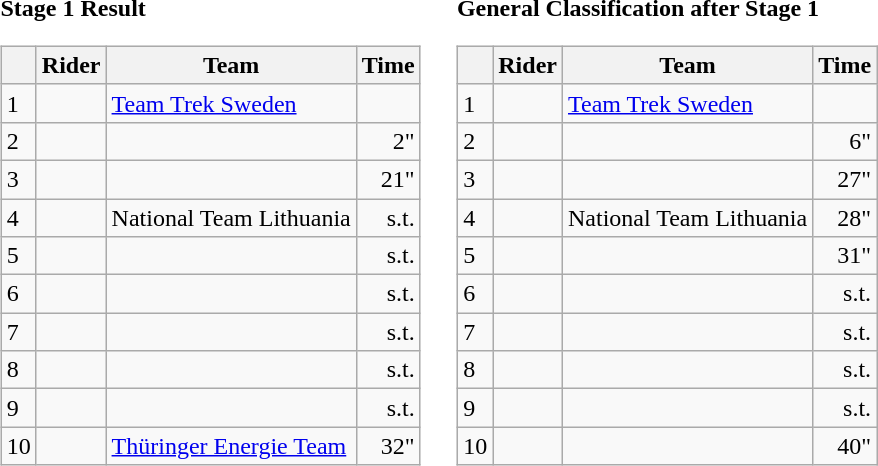<table>
<tr>
<td><strong>Stage 1 Result</strong><br><table class="wikitable">
<tr>
<th></th>
<th>Rider</th>
<th>Team</th>
<th>Time</th>
</tr>
<tr>
<td>1</td>
<td></td>
<td><a href='#'>Team Trek Sweden</a></td>
<td align="right"></td>
</tr>
<tr>
<td>2</td>
<td></td>
<td></td>
<td align="right">2"</td>
</tr>
<tr>
<td>3</td>
<td></td>
<td></td>
<td align="right">21"</td>
</tr>
<tr>
<td>4</td>
<td></td>
<td>National Team Lithuania</td>
<td align="right">s.t.</td>
</tr>
<tr>
<td>5</td>
<td></td>
<td></td>
<td align="right">s.t.</td>
</tr>
<tr>
<td>6</td>
<td></td>
<td></td>
<td align="right">s.t.</td>
</tr>
<tr>
<td>7</td>
<td></td>
<td></td>
<td align="right">s.t.</td>
</tr>
<tr>
<td>8</td>
<td></td>
<td></td>
<td align="right">s.t.</td>
</tr>
<tr>
<td>9</td>
<td></td>
<td></td>
<td align="right">s.t.</td>
</tr>
<tr>
<td>10</td>
<td></td>
<td><a href='#'>Thüringer Energie Team</a></td>
<td align="right">32"</td>
</tr>
</table>
</td>
<td></td>
<td><strong>General Classification after Stage 1</strong><br><table class="wikitable">
<tr>
<th></th>
<th>Rider</th>
<th>Team</th>
<th>Time</th>
</tr>
<tr>
<td>1</td>
<td>  </td>
<td><a href='#'>Team Trek Sweden</a></td>
<td align="right"></td>
</tr>
<tr>
<td>2</td>
<td> </td>
<td></td>
<td align="right">6"</td>
</tr>
<tr>
<td>3</td>
<td></td>
<td></td>
<td align="right">27"</td>
</tr>
<tr>
<td>4</td>
<td> </td>
<td>National Team Lithuania</td>
<td align="right">28"</td>
</tr>
<tr>
<td>5</td>
<td></td>
<td></td>
<td align="right">31"</td>
</tr>
<tr>
<td>6</td>
<td></td>
<td></td>
<td align="right">s.t.</td>
</tr>
<tr>
<td>7</td>
<td></td>
<td></td>
<td align="right">s.t.</td>
</tr>
<tr>
<td>8</td>
<td></td>
<td></td>
<td align="right">s.t.</td>
</tr>
<tr>
<td>9</td>
<td></td>
<td></td>
<td align="right">s.t.</td>
</tr>
<tr>
<td>10</td>
<td></td>
<td></td>
<td align="right">40"</td>
</tr>
</table>
</td>
</tr>
</table>
